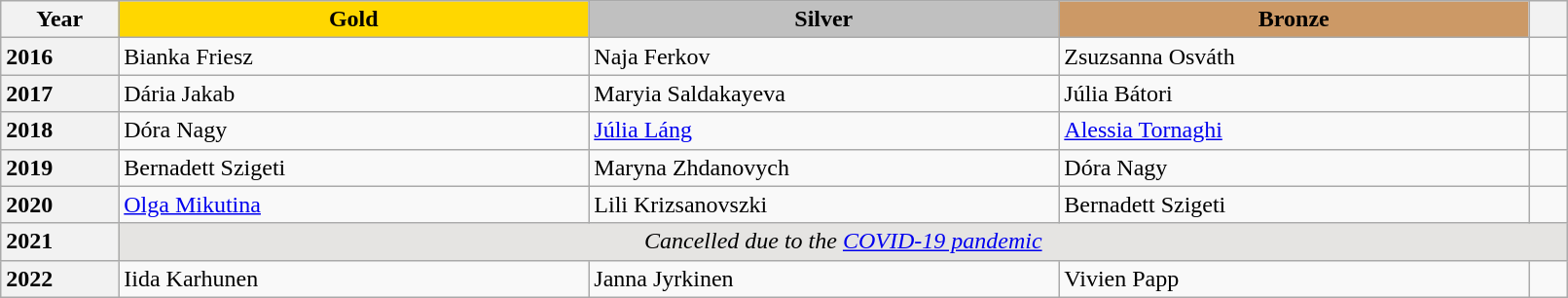<table class="wikitable unsortable" style="text-align:left; width:85%">
<tr>
<th scope="col" style="text-align:center">Year</th>
<td scope="col" style="text-align:center; width:30%; background:gold"><strong>Gold</strong></td>
<td scope="col" style="text-align:center; width:30%; background:silver"><strong>Silver</strong></td>
<td scope="col" style="text-align:center; width:30%; background:#c96"><strong>Bronze</strong></td>
<th scope="col" style="text-align:center"></th>
</tr>
<tr>
<th scope="row" style="text-align:left">2016</th>
<td> Bianka Friesz</td>
<td> Naja Ferkov</td>
<td> Zsuzsanna Osváth</td>
<td></td>
</tr>
<tr>
<th scope="row" style="text-align:left">2017</th>
<td> Dária Jakab</td>
<td> Maryia Saldakayeva</td>
<td> Júlia Bátori</td>
<td></td>
</tr>
<tr>
<th scope="row" style="text-align:left">2018</th>
<td> Dóra Nagy</td>
<td> <a href='#'>Júlia Láng</a></td>
<td> <a href='#'>Alessia Tornaghi</a></td>
<td></td>
</tr>
<tr>
<th scope="row" style="text-align:left">2019</th>
<td> Bernadett Szigeti</td>
<td> Maryna Zhdanovych</td>
<td> Dóra Nagy</td>
<td></td>
</tr>
<tr>
<th scope="row" style="text-align:left">2020</th>
<td> <a href='#'>Olga Mikutina</a></td>
<td> Lili Krizsanovszki</td>
<td> Bernadett Szigeti</td>
<td></td>
</tr>
<tr>
<th scope="row" style="text-align:left">2021</th>
<td colspan="4" align="center" bgcolor="e5e4e2"><em>Cancelled due to the <a href='#'>COVID-19 pandemic</a></em></td>
</tr>
<tr>
<th scope="row" style="text-align:left">2022</th>
<td> Iida Karhunen</td>
<td> Janna Jyrkinen</td>
<td> Vivien Papp</td>
<td></td>
</tr>
</table>
